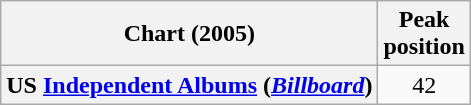<table class="wikitable sortable plainrowheaders" style="text-align:center">
<tr>
<th>Chart (2005)</th>
<th>Peak<br>position</th>
</tr>
<tr>
<th scope="row">US <a href='#'>Independent Albums</a> (<a href='#'><em>Billboard</em></a>)</th>
<td>42</td>
</tr>
</table>
